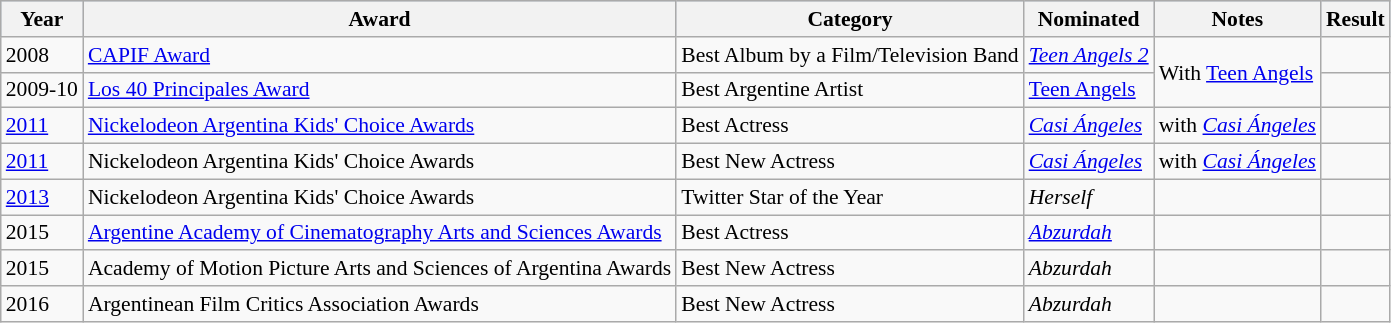<table class="wikitable" style="font-size:90%;">
<tr style="background:#B0C4DE;">
<th>Year</th>
<th>Award</th>
<th>Category</th>
<th>Nominated</th>
<th>Notes</th>
<th>Result</th>
</tr>
<tr>
<td>2008</td>
<td><a href='#'>CAPIF Award</a></td>
<td>Best Album by a Film/Television Band</td>
<td><em><a href='#'>Teen Angels 2</a></em></td>
<td rowspan="2">With <a href='#'>Teen Angels</a></td>
<td></td>
</tr>
<tr>
<td>2009-10</td>
<td><a href='#'>Los 40 Principales Award</a></td>
<td>Best Argentine Artist</td>
<td><a href='#'>Teen Angels</a></td>
<td></td>
</tr>
<tr>
<td><a href='#'>2011</a></td>
<td><a href='#'>Nickelodeon Argentina Kids' Choice Awards</a></td>
<td>Best Actress</td>
<td><em><a href='#'>Casi Ángeles</a></em></td>
<td>with <em><a href='#'>Casi Ángeles</a></em></td>
<td></td>
</tr>
<tr>
<td><a href='#'>2011</a></td>
<td>Nickelodeon Argentina Kids' Choice Awards</td>
<td>Best New Actress</td>
<td><em><a href='#'>Casi Ángeles</a></em></td>
<td>with <em><a href='#'>Casi Ángeles</a></em></td>
<td></td>
</tr>
<tr>
<td><a href='#'>2013</a></td>
<td>Nickelodeon Argentina Kids' Choice Awards</td>
<td>Twitter Star of the Year</td>
<td><em>Herself</em></td>
<td></td>
<td></td>
</tr>
<tr>
<td>2015</td>
<td><a href='#'>Argentine Academy of Cinematography Arts and Sciences Awards</a></td>
<td>Best Actress</td>
<td><em><a href='#'>Abzurdah</a></em></td>
<td></td>
<td></td>
</tr>
<tr>
<td>2015</td>
<td>Academy of Motion Picture Arts and Sciences of Argentina Awards</td>
<td>Best New Actress</td>
<td><em>Abzurdah</em></td>
<td></td>
<td></td>
</tr>
<tr>
<td>2016</td>
<td>Argentinean Film Critics Association Awards</td>
<td>Best New Actress</td>
<td><em>Abzurdah</em></td>
<td></td>
<td></td>
</tr>
</table>
